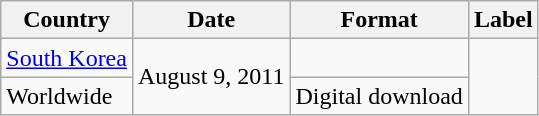<table class="wikitable plainrowheaders">
<tr>
<th scope="col">Country</th>
<th>Date</th>
<th>Format</th>
<th>Label</th>
</tr>
<tr>
<td scope="row" rowspan="1"><a href='#'>South Korea</a></td>
<td scope="row" rowspan="2">August 9, 2011</td>
<td></td>
<td scope="row" rowspan="2"></td>
</tr>
<tr>
<td scope="row" rowspan="1">Worldwide</td>
<td>Digital download</td>
</tr>
</table>
